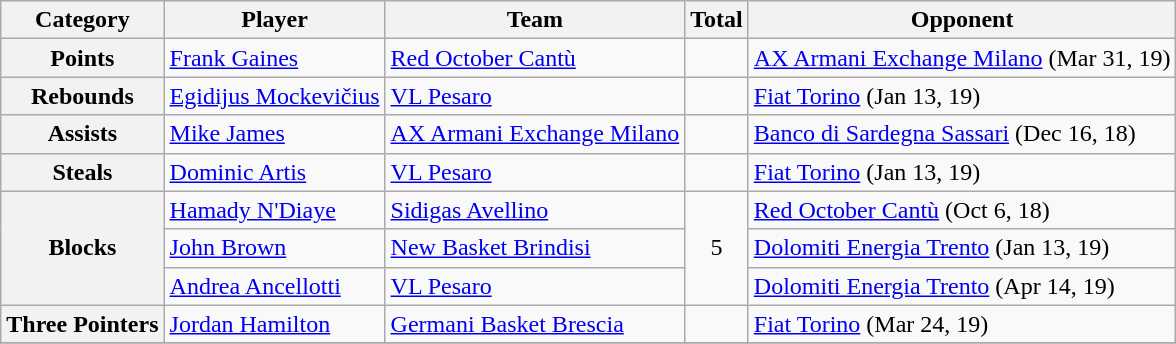<table class="wikitable">
<tr>
<th>Category</th>
<th>Player</th>
<th>Team</th>
<th>Total</th>
<th>Opponent</th>
</tr>
<tr>
<th>Points</th>
<td> <a href='#'>Frank Gaines</a></td>
<td><a href='#'>Red October Cantù</a></td>
<td></td>
<td><a href='#'>AX Armani Exchange Milano</a> (Mar 31, 19)</td>
</tr>
<tr>
<th>Rebounds</th>
<td> <a href='#'>Egidijus Mockevičius</a></td>
<td><a href='#'>VL Pesaro</a></td>
<td></td>
<td><a href='#'>Fiat Torino</a> (Jan 13, 19)</td>
</tr>
<tr>
<th>Assists</th>
<td> <a href='#'>Mike James</a></td>
<td><a href='#'>AX Armani Exchange Milano</a></td>
<td></td>
<td><a href='#'>Banco di Sardegna Sassari</a> (Dec 16, 18)</td>
</tr>
<tr>
<th>Steals</th>
<td> <a href='#'>Dominic Artis</a></td>
<td><a href='#'>VL Pesaro</a></td>
<td></td>
<td><a href='#'>Fiat Torino</a> (Jan 13, 19)</td>
</tr>
<tr>
<th rowspan="3">Blocks</th>
<td> <a href='#'>Hamady N'Diaye</a></td>
<td><a href='#'>Sidigas Avellino</a></td>
<td rowspan="3" style="text-align:center;">5</td>
<td><a href='#'>Red October Cantù</a> (Oct 6, 18)</td>
</tr>
<tr>
<td> <a href='#'>John Brown</a></td>
<td><a href='#'>New Basket Brindisi</a></td>
<td><a href='#'>Dolomiti Energia Trento</a> (Jan 13, 19)</td>
</tr>
<tr>
<td> <a href='#'>Andrea Ancellotti</a></td>
<td><a href='#'>VL Pesaro</a></td>
<td><a href='#'>Dolomiti Energia Trento</a> (Apr 14, 19)</td>
</tr>
<tr>
<th>Three Pointers</th>
<td> <a href='#'>Jordan Hamilton</a></td>
<td><a href='#'>Germani Basket Brescia</a></td>
<td></td>
<td><a href='#'>Fiat Torino</a> (Mar 24, 19)</td>
</tr>
<tr>
</tr>
</table>
